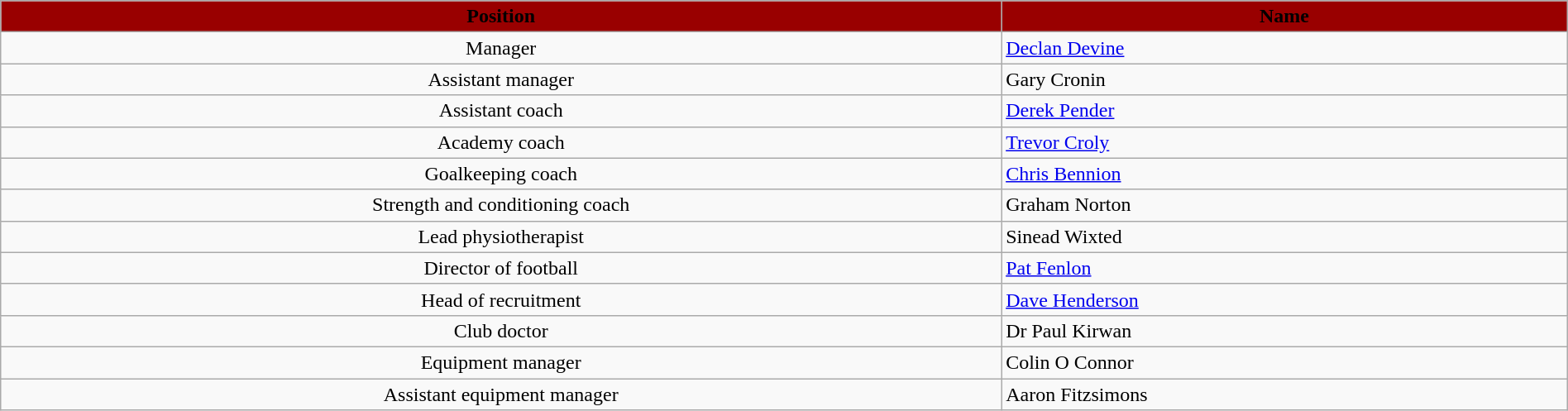<table class="wikitable" style="text-align:center;width:100%;">
<tr>
<th style="background:#990000;color:#000000; text-align:center;">Position</th>
<th style="background:#990000;color:#000000; text-align:center;">Name</th>
</tr>
<tr>
<td>Manager</td>
<td align=left> <a href='#'>Declan Devine</a></td>
</tr>
<tr>
<td>Assistant manager</td>
<td align=left> Gary Cronin</td>
</tr>
<tr>
<td>Assistant coach</td>
<td align=left> <a href='#'>Derek Pender</a></td>
</tr>
<tr>
<td>Academy coach</td>
<td align=left> <a href='#'>Trevor Croly</a></td>
</tr>
<tr>
<td>Goalkeeping coach</td>
<td align=left> <a href='#'>Chris Bennion</a></td>
</tr>
<tr>
<td>Strength and conditioning coach</td>
<td align=left> Graham Norton</td>
</tr>
<tr>
<td>Lead physiotherapist</td>
<td align=left> Sinead Wixted</td>
</tr>
<tr>
<td>Director of football</td>
<td align=left> <a href='#'>Pat Fenlon</a></td>
</tr>
<tr>
<td>Head of recruitment</td>
<td align=left> <a href='#'>Dave Henderson</a></td>
</tr>
<tr>
<td>Club doctor</td>
<td align=left> Dr Paul Kirwan</td>
</tr>
<tr>
<td>Equipment manager</td>
<td align=left>  Colin O Connor</td>
</tr>
<tr>
<td>Assistant equipment manager</td>
<td align=left>  Aaron Fitzsimons</td>
</tr>
</table>
